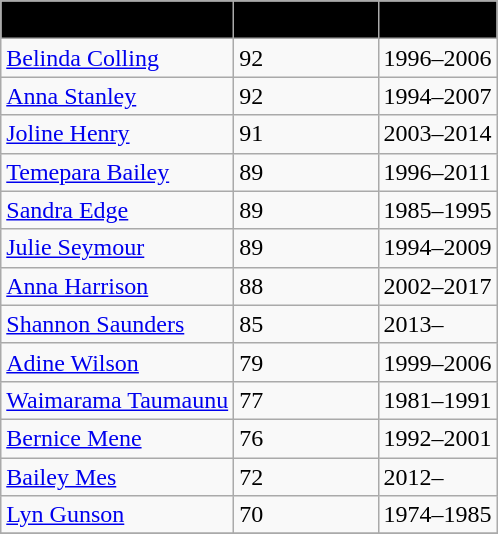<table class="wikitable collapsible" border="1">
<tr>
<th style="background:black;"><span>Player</span></th>
<th style="background:black;"><span>Appearances</span></th>
<th style="background:black;"><span>Years</span></th>
</tr>
<tr>
<td><a href='#'>Belinda Colling</a></td>
<td>92</td>
<td>1996–2006</td>
</tr>
<tr>
<td><a href='#'>Anna Stanley</a></td>
<td>92</td>
<td>1994–2007</td>
</tr>
<tr>
<td><a href='#'>Joline Henry</a></td>
<td>91</td>
<td>2003–2014</td>
</tr>
<tr>
<td><a href='#'>Temepara Bailey</a></td>
<td>89</td>
<td>1996–2011</td>
</tr>
<tr>
<td><a href='#'>Sandra Edge</a></td>
<td>89</td>
<td>1985–1995</td>
</tr>
<tr>
<td><a href='#'>Julie Seymour</a></td>
<td>89</td>
<td>1994–2009</td>
</tr>
<tr>
<td><a href='#'>Anna Harrison</a></td>
<td>88</td>
<td>2002–2017</td>
</tr>
<tr>
<td><a href='#'>Shannon Saunders</a></td>
<td>85</td>
<td>2013–</td>
</tr>
<tr>
<td><a href='#'>Adine Wilson</a></td>
<td>79</td>
<td>1999–2006</td>
</tr>
<tr>
<td><a href='#'>Waimarama Taumaunu</a></td>
<td>77</td>
<td>1981–1991</td>
</tr>
<tr>
<td><a href='#'>Bernice Mene</a></td>
<td>76</td>
<td>1992–2001</td>
</tr>
<tr>
<td><a href='#'>Bailey Mes</a></td>
<td>72</td>
<td>2012–</td>
</tr>
<tr>
<td><a href='#'>Lyn Gunson</a></td>
<td>70</td>
<td>1974–1985</td>
</tr>
<tr>
</tr>
</table>
